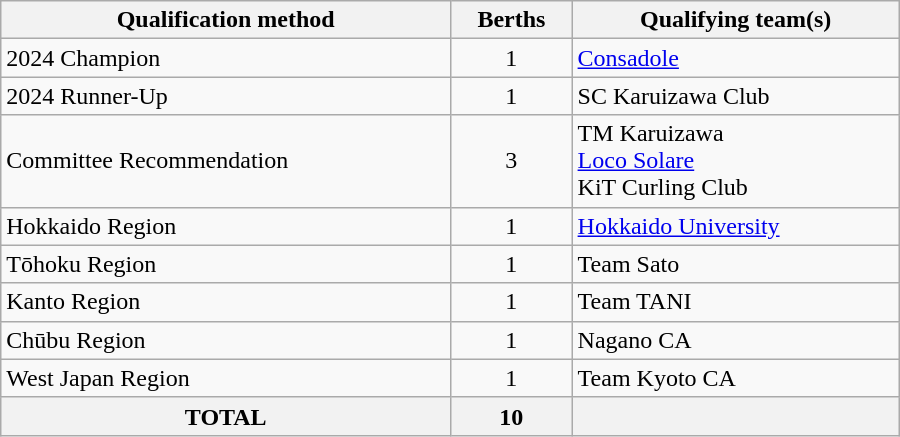<table class="wikitable" style="width:600px;">
<tr>
<th scope="col">Qualification method</th>
<th scope="col">Berths</th>
<th scope="col">Qualifying team(s)</th>
</tr>
<tr>
<td>2024 Champion</td>
<td align="center">1</td>
<td> <a href='#'>Consadole</a></td>
</tr>
<tr>
<td>2024 Runner-Up</td>
<td align="center">1</td>
<td> SC Karuizawa Club</td>
</tr>
<tr>
<td>Committee Recommendation</td>
<td align="center">3</td>
<td> TM Karuizawa <br>  <a href='#'>Loco Solare</a> <br>  KiT Curling Club</td>
</tr>
<tr>
<td>Hokkaido Region</td>
<td align="center">1</td>
<td> <a href='#'>Hokkaido University</a></td>
</tr>
<tr>
<td>Tōhoku Region</td>
<td align="center">1</td>
<td> Team Sato</td>
</tr>
<tr>
<td>Kanto Region</td>
<td align="center">1</td>
<td> Team TANI</td>
</tr>
<tr>
<td>Chūbu Region</td>
<td align="center">1</td>
<td> Nagano CA</td>
</tr>
<tr>
<td>West Japan Region</td>
<td align="center">1</td>
<td> Team Kyoto CA</td>
</tr>
<tr>
<th>TOTAL</th>
<th>10</th>
<th></th>
</tr>
</table>
